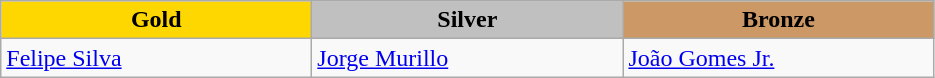<table class="wikitable" style="text-align:left">
<tr align="center">
<td width=200 bgcolor=gold><strong>Gold</strong></td>
<td width=200 bgcolor=silver><strong>Silver</strong></td>
<td width=200 bgcolor=CC9966><strong>Bronze</strong></td>
</tr>
<tr>
<td><a href='#'>Felipe Silva</a><br><em></em></td>
<td><a href='#'>Jorge Murillo</a><br><em></em></td>
<td><a href='#'>João Gomes Jr.</a><br><em></em></td>
</tr>
</table>
